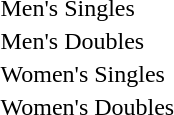<table>
<tr valign="top">
<td rowspan=2>Men's Singles<br></td>
<td rowspan=2></td>
<td rowspan=2></td>
<td></td>
</tr>
<tr>
<td></td>
</tr>
<tr valign="top">
<td rowspan=2>Men's Doubles<br></td>
<td rowspan=2></td>
<td rowspan=2></td>
<td></td>
</tr>
<tr>
<td></td>
</tr>
<tr valign="top">
<td rowspan=2>Women's Singles<br></td>
<td rowspan=2></td>
<td rowspan=2></td>
<td></td>
</tr>
<tr>
<td></td>
</tr>
<tr valign="top">
<td rowspan=2>Women's Doubles<br></td>
<td rowspan=2></td>
<td rowspan=2></td>
<td></td>
</tr>
<tr>
<td></td>
</tr>
</table>
